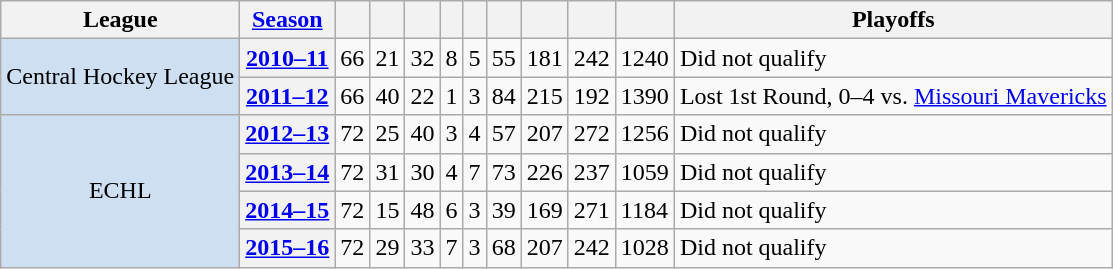<table class="wikitable plainrowheaders">
<tr>
<th scope="col">League</th>
<th scope="col"><a href='#'>Season</a></th>
<th scope="col"></th>
<th scope="col"></th>
<th scope="col"></th>
<th scope="col"></th>
<th scope="col"></th>
<th scope="col"></th>
<th scope="col"></th>
<th scope="col"></th>
<th scope="col"></th>
<th scope="col">Playoffs</th>
</tr>
<tr>
<td rowspan="2" style="text-align:center; background:#cedff2;">Central Hockey League</td>
<th scope="row"><a href='#'>2010–11</a></th>
<td>66</td>
<td>21</td>
<td>32</td>
<td>8</td>
<td>5</td>
<td>55</td>
<td>181</td>
<td>242</td>
<td>1240</td>
<td>Did not qualify</td>
</tr>
<tr>
<th scope="row"><a href='#'>2011–12</a></th>
<td>66</td>
<td>40</td>
<td>22</td>
<td>1</td>
<td>3</td>
<td>84</td>
<td>215</td>
<td>192</td>
<td>1390</td>
<td>Lost 1st Round, 0–4 vs. <a href='#'>Missouri Mavericks</a></td>
</tr>
<tr>
<td rowspan="4" style="text-align:center; background:#cedff2;">ECHL</td>
<th scope="row"><a href='#'>2012–13</a></th>
<td>72</td>
<td>25</td>
<td>40</td>
<td>3</td>
<td>4</td>
<td>57</td>
<td>207</td>
<td>272</td>
<td>1256</td>
<td>Did not qualify</td>
</tr>
<tr>
<th scope="row"><a href='#'>2013–14</a></th>
<td>72</td>
<td>31</td>
<td>30</td>
<td>4</td>
<td>7</td>
<td>73</td>
<td>226</td>
<td>237</td>
<td>1059</td>
<td>Did not qualify</td>
</tr>
<tr>
<th scope="row"><a href='#'>2014–15</a></th>
<td>72</td>
<td>15</td>
<td>48</td>
<td>6</td>
<td>3</td>
<td>39</td>
<td>169</td>
<td>271</td>
<td>1184</td>
<td>Did not qualify</td>
</tr>
<tr>
<th scope="row"><a href='#'>2015–16</a></th>
<td>72</td>
<td>29</td>
<td>33</td>
<td>7</td>
<td>3</td>
<td>68</td>
<td>207</td>
<td>242</td>
<td>1028</td>
<td>Did not qualify</td>
</tr>
</table>
